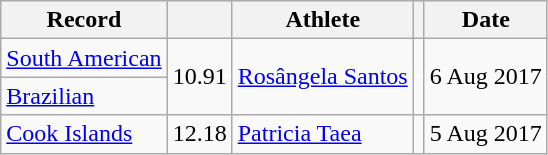<table class="wikitable">
<tr>
<th>Record</th>
<th></th>
<th>Athlete</th>
<th></th>
<th>Date</th>
</tr>
<tr>
<td><a href='#'>South American</a></td>
<td rowspan=2>10.91</td>
<td rowspan=2><a href='#'>Rosângela Santos</a></td>
<td rowspan=2></td>
<td rowspan=2 align=right>6 Aug 2017</td>
</tr>
<tr>
<td><a href='#'>Brazilian</a></td>
</tr>
<tr>
<td><a href='#'>Cook Islands</a></td>
<td>12.18</td>
<td><a href='#'>Patricia Taea</a></td>
<td></td>
<td align=right>5 Aug 2017</td>
</tr>
</table>
